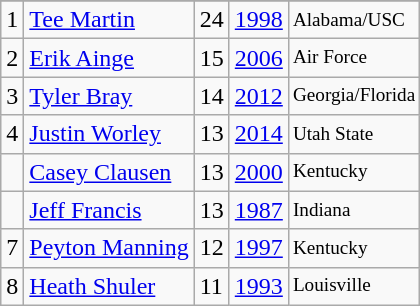<table class="wikitable">
<tr>
</tr>
<tr>
<td>1</td>
<td><a href='#'>Tee Martin</a></td>
<td>24</td>
<td><a href='#'>1998</a></td>
<td style="font-size:80%;">Alabama/USC</td>
</tr>
<tr>
<td>2</td>
<td><a href='#'>Erik Ainge</a></td>
<td>15</td>
<td><a href='#'>2006</a></td>
<td style="font-size:80%;">Air Force</td>
</tr>
<tr>
<td>3</td>
<td><a href='#'>Tyler Bray</a></td>
<td>14</td>
<td><a href='#'>2012</a></td>
<td style="font-size:80%;">Georgia/Florida</td>
</tr>
<tr>
<td>4</td>
<td><a href='#'>Justin Worley</a></td>
<td>13</td>
<td><a href='#'>2014</a></td>
<td style="font-size:80%;">Utah State</td>
</tr>
<tr>
<td></td>
<td><a href='#'>Casey Clausen</a></td>
<td>13</td>
<td><a href='#'>2000</a></td>
<td style="font-size:80%;">Kentucky</td>
</tr>
<tr>
<td></td>
<td><a href='#'>Jeff Francis</a></td>
<td>13</td>
<td><a href='#'>1987</a></td>
<td style="font-size:80%;">Indiana</td>
</tr>
<tr>
<td>7</td>
<td><a href='#'>Peyton Manning</a></td>
<td>12</td>
<td><a href='#'>1997</a></td>
<td style="font-size:80%;">Kentucky</td>
</tr>
<tr>
<td>8</td>
<td><a href='#'>Heath Shuler</a></td>
<td>11</td>
<td><a href='#'>1993</a></td>
<td style="font-size:80%;">Louisville</td>
</tr>
</table>
